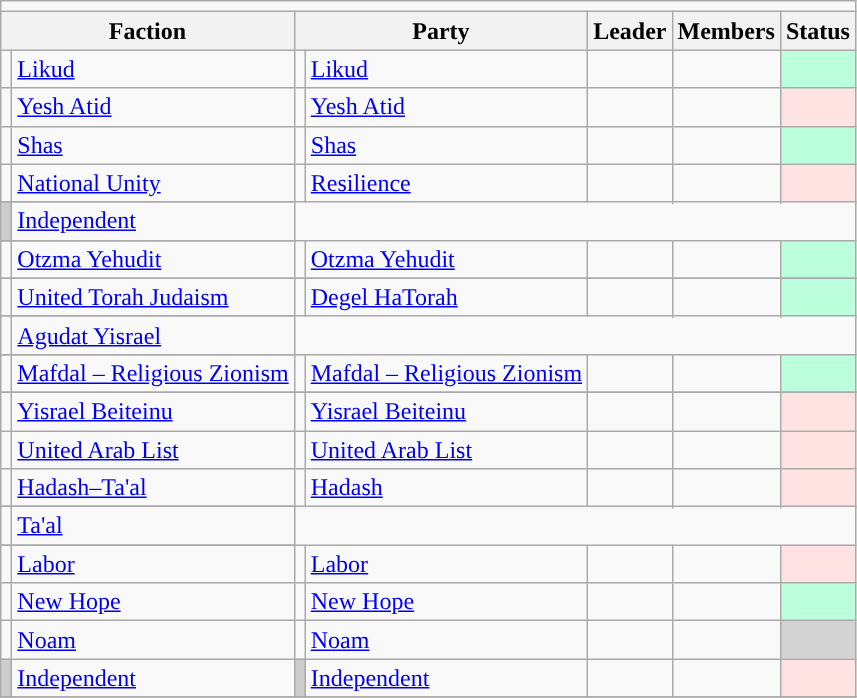<table class="wikitable">
<tr>
<td colspan="7"></td>
</tr>
<tr>
<th colspan="2">Faction</th>
<th colspan="2">Party</th>
<th>Leader<br></th>
<th>Members</th>
<th>Status</th>
</tr>
<tr>
<td style="background:"></td>
<td><a href='#'>Likud</a></td>
<td style="background:"></td>
<td><a href='#'>Likud</a></td>
<td></td>
<td></td>
<td style="background: #BFD;"></td>
</tr>
<tr>
<td style="background:"></td>
<td><a href='#'>Yesh Atid</a></td>
<td style="background:"></td>
<td><a href='#'>Yesh Atid</a></td>
<td></td>
<td></td>
<td style="background: #FFE3E3;"></td>
</tr>
<tr>
<td style="background:"></td>
<td><a href='#'>Shas</a></td>
<td style="background:"></td>
<td><a href='#'>Shas</a></td>
<td></td>
<td></td>
<td style="background: #BFD;"></td>
</tr>
<tr>
<td rowspan="2" style="background:"></td>
<td rowspan="2"><a href='#'>National Unity</a></td>
<td style="background:"></td>
<td><a href='#'>Resilience</a></td>
<td rowspan="2"></td>
<td rowspan="2"></td>
<td rowspan="2" style="background:#FFE3E3;"></td>
</tr>
<tr>
</tr>
<tr>
</tr>
<tr>
<td style="background:#cdcdcd;"></td>
<td><a href='#'>Independent</a></td>
</tr>
<tr>
</tr>
<tr>
</tr>
<tr>
</tr>
<tr>
</tr>
<tr>
<td style="background:"></td>
<td><a href='#'>Otzma Yehudit</a></td>
<td style="background:"></td>
<td><a href='#'>Otzma Yehudit</a></td>
<td></td>
<td></td>
<td style="background: #BFD;"></td>
</tr>
<tr>
</tr>
<tr>
<td rowspan="2" style="background:"></td>
<td rowspan="2"><a href='#'>United Torah Judaism</a></td>
<td style="background:"></td>
<td><a href='#'>Degel HaTorah</a></td>
<td rowspan="2"></td>
<td rowspan="2"></td>
<td rowspan="2" style="background: #BFD;"></td>
</tr>
<tr>
</tr>
<tr>
</tr>
<tr>
<td style="background:"></td>
<td><a href='#'>Agudat Yisrael</a></td>
</tr>
<tr>
</tr>
<tr>
</tr>
<tr>
</tr>
<tr>
</tr>
<tr>
<td style="background:"></td>
<td><a href='#'>Mafdal – Religious Zionism</a></td>
<td style="background:"></td>
<td><a href='#'>Mafdal – Religious Zionism</a></td>
<td></td>
<td></td>
<td style="background: #BFD;"></td>
</tr>
<tr>
</tr>
<tr>
<td style="background:"></td>
<td><a href='#'>Yisrael Beiteinu</a></td>
<td style="background:"></td>
<td><a href='#'>Yisrael Beiteinu</a></td>
<td></td>
<td></td>
<td style="background: #FFE3E3;"></td>
</tr>
<tr>
<td style="background:"></td>
<td><a href='#'>United Arab List</a></td>
<td style="background:"></td>
<td><a href='#'>United Arab List</a></td>
<td></td>
<td></td>
<td style="background: #FFE3E3;"></td>
</tr>
<tr>
<td rowspan="2" style="background:"></td>
<td rowspan="2"><a href='#'>Hadash–Ta'al</a></td>
<td style="background:"></td>
<td><a href='#'>Hadash</a></td>
<td rowspan="2"></td>
<td rowspan="2"></td>
<td rowspan="2" style="background:#FFE3E3;"></td>
</tr>
<tr>
</tr>
<tr>
</tr>
<tr>
<td style="background:"></td>
<td><a href='#'>Ta'al</a></td>
</tr>
<tr>
</tr>
<tr>
</tr>
<tr>
</tr>
<tr>
</tr>
<tr>
</tr>
<tr>
<td style="background:"></td>
<td><a href='#'>Labor</a></td>
<td style="background:"></td>
<td><a href='#'>Labor</a></td>
<td></td>
<td></td>
<td style="background: #FFE3E3;"></td>
</tr>
<tr>
<td style="background:"></td>
<td><a href='#'>New Hope</a></td>
<td style="background:"></td>
<td><a href='#'>New Hope</a></td>
<td></td>
<td></td>
<td style="background: #BFD;"></td>
</tr>
<tr>
<td style="background:"></td>
<td><a href='#'>Noam</a></td>
<td style="background:"></td>
<td><a href='#'>Noam</a></td>
<td></td>
<td></td>
<td style="background-color: #D3D3D3;"></td>
</tr>
<tr>
<td style="background:#cdcdcd;"></td>
<td><a href='#'>Independent</a></td>
<td style="background:#cdcdcd;"></td>
<td><a href='#'>Independent</a></td>
<td></td>
<td></td>
<td style="background: #FFE3E3;"></td>
</tr>
<tr>
</tr>
</table>
